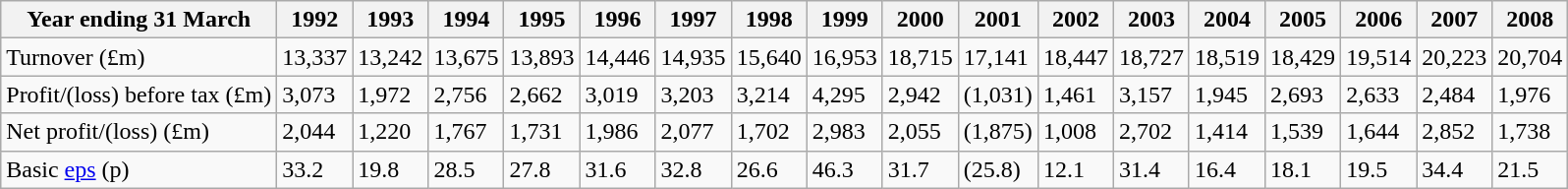<table class="wikitable">
<tr>
<th>Year ending 31 March</th>
<th>1992</th>
<th>1993</th>
<th>1994</th>
<th>1995</th>
<th>1996</th>
<th>1997</th>
<th>1998</th>
<th>1999</th>
<th>2000</th>
<th>2001</th>
<th>2002</th>
<th>2003</th>
<th>2004</th>
<th>2005</th>
<th>2006</th>
<th>2007</th>
<th>2008</th>
</tr>
<tr>
<td>Turnover (£m)</td>
<td>13,337</td>
<td>13,242</td>
<td>13,675</td>
<td>13,893</td>
<td>14,446</td>
<td>14,935</td>
<td>15,640</td>
<td>16,953</td>
<td>18,715</td>
<td>17,141</td>
<td>18,447</td>
<td>18,727</td>
<td>18,519</td>
<td>18,429</td>
<td>19,514</td>
<td>20,223</td>
<td>20,704</td>
</tr>
<tr>
<td>Profit/(loss) before tax (£m)</td>
<td>3,073</td>
<td>1,972</td>
<td>2,756</td>
<td>2,662</td>
<td>3,019</td>
<td>3,203</td>
<td>3,214</td>
<td>4,295</td>
<td>2,942</td>
<td>(1,031)</td>
<td>1,461</td>
<td>3,157</td>
<td>1,945</td>
<td>2,693</td>
<td>2,633</td>
<td>2,484</td>
<td>1,976</td>
</tr>
<tr>
<td>Net profit/(loss) (£m)</td>
<td>2,044</td>
<td>1,220</td>
<td>1,767</td>
<td>1,731</td>
<td>1,986</td>
<td>2,077</td>
<td>1,702</td>
<td>2,983</td>
<td>2,055</td>
<td>(1,875)</td>
<td>1,008</td>
<td>2,702</td>
<td>1,414</td>
<td>1,539</td>
<td>1,644</td>
<td>2,852</td>
<td>1,738</td>
</tr>
<tr>
<td>Basic <a href='#'>eps</a> (p)</td>
<td>33.2</td>
<td>19.8</td>
<td>28.5</td>
<td>27.8</td>
<td>31.6</td>
<td>32.8</td>
<td>26.6</td>
<td>46.3</td>
<td>31.7</td>
<td>(25.8)</td>
<td>12.1</td>
<td>31.4</td>
<td>16.4</td>
<td>18.1</td>
<td>19.5</td>
<td>34.4</td>
<td>21.5</td>
</tr>
</table>
